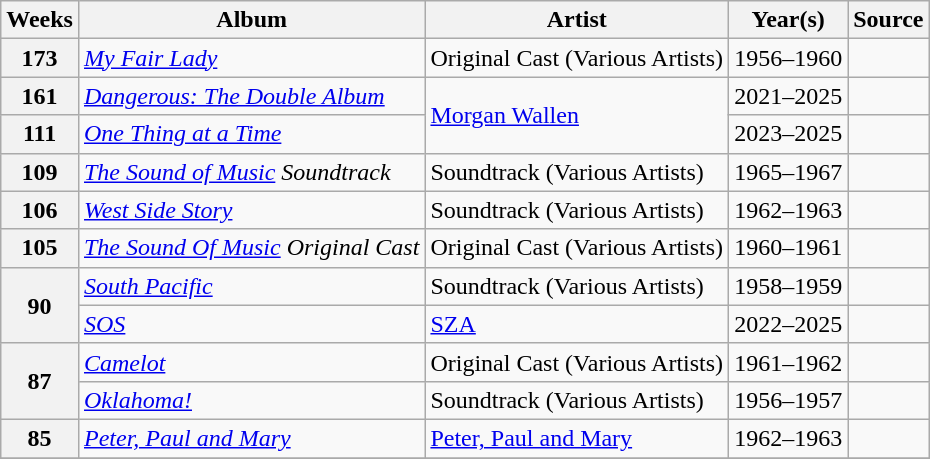<table class="wikitable">
<tr>
<th scope="col">Weeks</th>
<th scope="col">Album</th>
<th scope="col">Artist</th>
<th scope="col">Year(s)</th>
<th scope="col">Source</th>
</tr>
<tr>
<th scope="row">173</th>
<td><em><a href='#'>My Fair Lady</a></em></td>
<td>Original Cast (Various Artists)</td>
<td>1956–1960</td>
<td></td>
</tr>
<tr>
<th scope="row">161</th>
<td><em><a href='#'>Dangerous: The Double Album</a></em></td>
<td rowspan="2"><a href='#'>Morgan Wallen</a></td>
<td>2021–2025</td>
<td></td>
</tr>
<tr>
<th>111</th>
<td><em><a href='#'>One Thing at a Time</a></em></td>
<td>2023–2025</td>
<td></td>
</tr>
<tr>
<th scope="row">109</th>
<td><em><a href='#'>The Sound of Music</a> Soundtrack</em></td>
<td>Soundtrack (Various Artists)</td>
<td>1965–1967</td>
<td></td>
</tr>
<tr>
<th>106</th>
<td><em><a href='#'>West Side Story</a></em></td>
<td>Soundtrack (Various Artists)</td>
<td>1962–1963</td>
<td></td>
</tr>
<tr>
<th>105</th>
<td><em><a href='#'>The Sound Of Music</a></em> <em>Original Cast</em></td>
<td>Original Cast (Various Artists)</td>
<td>1960–1961</td>
<td></td>
</tr>
<tr>
<th rowspan="2" scope="row">90</th>
<td><em><a href='#'>South Pacific</a></em></td>
<td>Soundtrack (Various Artists)</td>
<td>1958–1959</td>
<td></td>
</tr>
<tr>
<td><em><a href='#'>SOS</a></em></td>
<td><a href='#'>SZA</a></td>
<td>2022–2025</td>
<td></td>
</tr>
<tr>
<th rowspan="2">87</th>
<td><em><a href='#'>Camelot</a></em></td>
<td>Original Cast (Various Artists)</td>
<td>1961–1962</td>
<td></td>
</tr>
<tr>
<td><em><a href='#'>Oklahoma!</a></em></td>
<td>Soundtrack (Various Artists)</td>
<td>1956–1957</td>
<td></td>
</tr>
<tr>
<th scope="row">85</th>
<td><em><a href='#'>Peter, Paul and Mary</a></em></td>
<td><a href='#'>Peter, Paul and Mary</a></td>
<td>1962–1963</td>
<td></td>
</tr>
<tr>
</tr>
</table>
